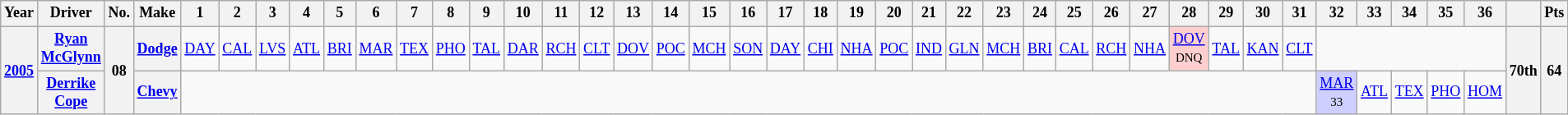<table class="wikitable" style="text-align:center; font-size:75%">
<tr>
<th>Year</th>
<th>Driver</th>
<th>No.</th>
<th>Make</th>
<th>1</th>
<th>2</th>
<th>3</th>
<th>4</th>
<th>5</th>
<th>6</th>
<th>7</th>
<th>8</th>
<th>9</th>
<th>10</th>
<th>11</th>
<th>12</th>
<th>13</th>
<th>14</th>
<th>15</th>
<th>16</th>
<th>17</th>
<th>18</th>
<th>19</th>
<th>20</th>
<th>21</th>
<th>22</th>
<th>23</th>
<th>24</th>
<th>25</th>
<th>26</th>
<th>27</th>
<th>28</th>
<th>29</th>
<th>30</th>
<th>31</th>
<th>32</th>
<th>33</th>
<th>34</th>
<th>35</th>
<th>36</th>
<th></th>
<th>Pts</th>
</tr>
<tr>
<th rowspan=2><a href='#'>2005</a></th>
<th><a href='#'>Ryan McGlynn</a></th>
<th rowspan=2>08</th>
<th><a href='#'>Dodge</a></th>
<td><a href='#'>DAY</a></td>
<td><a href='#'>CAL</a></td>
<td><a href='#'>LVS</a></td>
<td><a href='#'>ATL</a></td>
<td><a href='#'>BRI</a></td>
<td><a href='#'>MAR</a></td>
<td><a href='#'>TEX</a></td>
<td><a href='#'>PHO</a></td>
<td><a href='#'>TAL</a></td>
<td><a href='#'>DAR</a></td>
<td><a href='#'>RCH</a></td>
<td><a href='#'>CLT</a></td>
<td><a href='#'>DOV</a></td>
<td><a href='#'>POC</a></td>
<td><a href='#'>MCH</a></td>
<td><a href='#'>SON</a></td>
<td><a href='#'>DAY</a></td>
<td><a href='#'>CHI</a></td>
<td><a href='#'>NHA</a></td>
<td><a href='#'>POC</a></td>
<td><a href='#'>IND</a></td>
<td><a href='#'>GLN</a></td>
<td><a href='#'>MCH</a></td>
<td><a href='#'>BRI</a></td>
<td><a href='#'>CAL</a></td>
<td><a href='#'>RCH</a></td>
<td><a href='#'>NHA</a></td>
<td style="background:#FFCFCF;"><a href='#'>DOV</a><br><small>DNQ</small></td>
<td><a href='#'>TAL</a></td>
<td><a href='#'>KAN</a></td>
<td><a href='#'>CLT</a></td>
<td colspan=5></td>
<th rowspan=2>70th</th>
<th rowspan=2>64</th>
</tr>
<tr>
<th><a href='#'>Derrike Cope</a></th>
<th><a href='#'>Chevy</a></th>
<td colspan=31></td>
<td style="background:#CFCFFF;"><a href='#'>MAR</a><br><small>33</small></td>
<td><a href='#'>ATL</a></td>
<td><a href='#'>TEX</a></td>
<td><a href='#'>PHO</a></td>
<td><a href='#'>HOM</a></td>
</tr>
</table>
